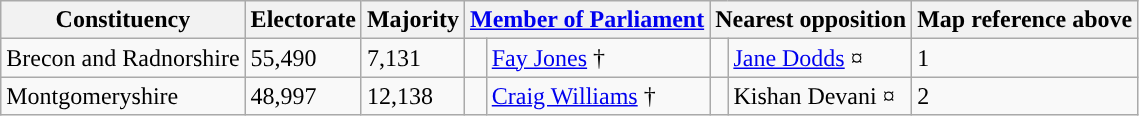<table class="wikitable sortable">
<tr>
<th rowspan=1>Constituency</th>
<th rowspan=1>Electorate</th>
<th rowspan=1>Majority</th>
<th colspan=2 class=unsortable><a href='#'>Member of Parliament</a></th>
<th colspan=2 class=unsortable>Nearest opposition<br></th>
<th rowspan=1 class=unsortable>Map reference above</th>
</tr>
<tr>
<td>Brecon and Radnorshire</td>
<td>55,490</td>
<td>7,131</td>
<td> </td>
<td><a href='#'>Fay Jones</a> †</td>
<td> </td>
<td><a href='#'>Jane Dodds</a> ¤</td>
<td>1</td>
</tr>
<tr>
<td>Montgomeryshire</td>
<td>48,997</td>
<td>12,138</td>
<td> </td>
<td><a href='#'>Craig Williams</a> †</td>
<td> </td>
<td>Kishan Devani ¤</td>
<td>2</td>
</tr>
</table>
